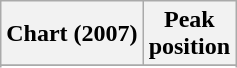<table class="wikitable sortable plainrowheaders">
<tr>
<th>Chart (2007)</th>
<th>Peak<br>position</th>
</tr>
<tr>
</tr>
<tr>
</tr>
<tr>
</tr>
<tr>
</tr>
<tr>
</tr>
<tr>
</tr>
<tr>
</tr>
</table>
